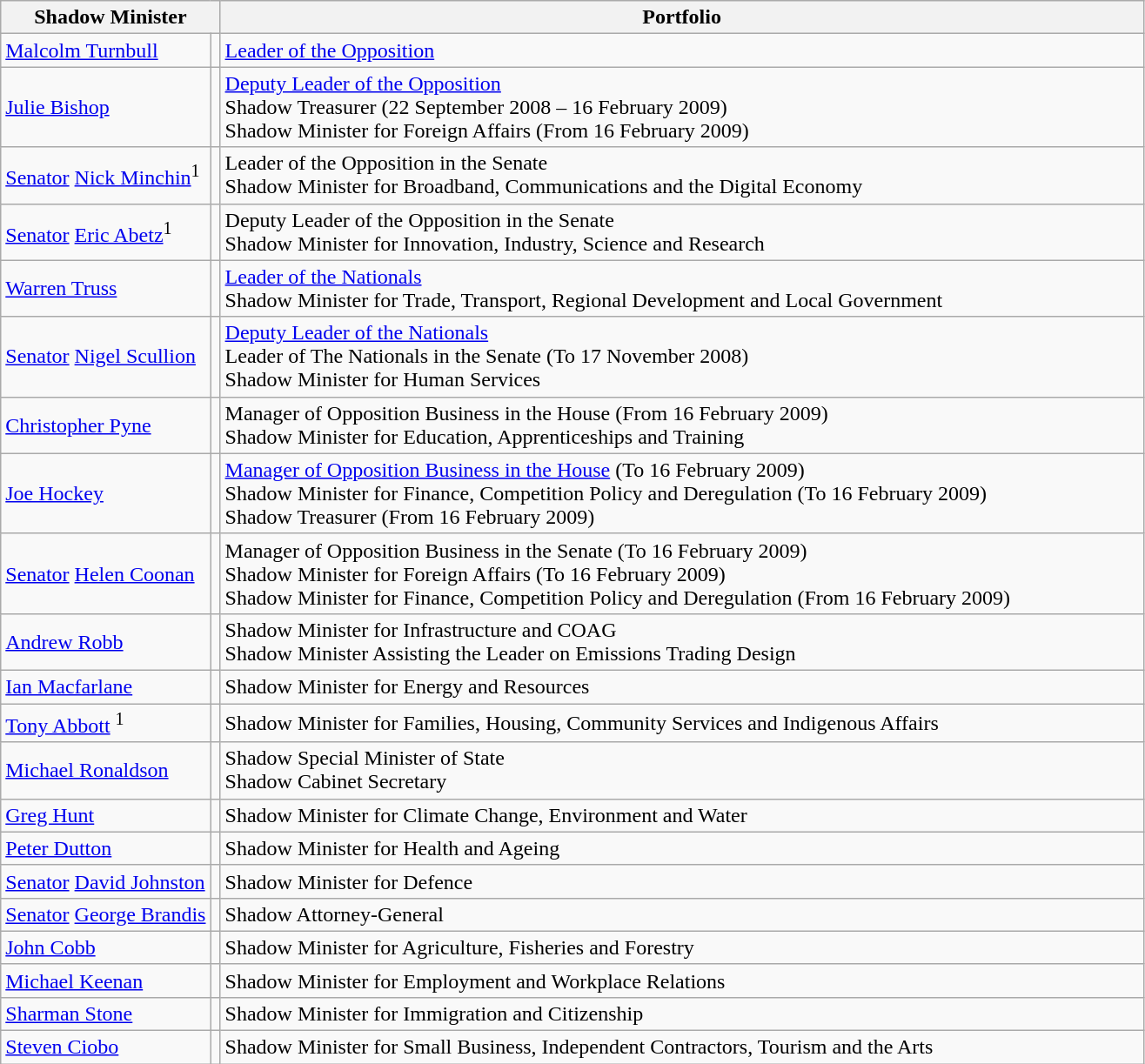<table class="wikitable">
<tr>
<th width=80 colspan="2">Shadow Minister</th>
<th width=700>Portfolio</th>
</tr>
<tr>
<td><a href='#'>Malcolm Turnbull</a> </td>
<td></td>
<td><a href='#'>Leader of the Opposition</a></td>
</tr>
<tr>
<td><a href='#'>Julie Bishop</a> </td>
<td></td>
<td><a href='#'>Deputy Leader of the Opposition</a><br>Shadow Treasurer (22 September 2008 – 16 February 2009)<br>Shadow Minister for Foreign Affairs (From 16 February 2009)</td>
</tr>
<tr>
<td><a href='#'>Senator</a> <a href='#'>Nick Minchin</a><sup>1</sup></td>
<td></td>
<td>Leader of the Opposition in the Senate<br>Shadow Minister for Broadband, Communications and the Digital Economy</td>
</tr>
<tr>
<td><a href='#'>Senator</a> <a href='#'>Eric Abetz</a><sup>1</sup></td>
<td></td>
<td>Deputy Leader of the Opposition in the Senate<br>Shadow Minister for Innovation, Industry, Science and Research</td>
</tr>
<tr>
<td><a href='#'>Warren Truss</a> </td>
<td></td>
<td><a href='#'>Leader of the Nationals</a><br>Shadow Minister for Trade, Transport, Regional Development and Local Government</td>
</tr>
<tr>
<td><a href='#'>Senator</a> <a href='#'>Nigel Scullion</a></td>
<td></td>
<td><a href='#'>Deputy Leader of the Nationals</a><br>Leader of The Nationals in the Senate (To 17 November 2008)<br>Shadow Minister for Human Services</td>
</tr>
<tr>
<td><a href='#'>Christopher Pyne</a> </td>
<td></td>
<td>Manager of Opposition Business in the House (From 16 February 2009)<br>Shadow Minister for Education, Apprenticeships and Training</td>
</tr>
<tr>
<td><a href='#'>Joe Hockey</a> </td>
<td></td>
<td><a href='#'>Manager of Opposition Business in the House</a> (To 16 February 2009)<br>Shadow Minister for Finance, Competition Policy and Deregulation (To 16 February 2009)<br>Shadow Treasurer (From 16 February 2009)</td>
</tr>
<tr>
<td><a href='#'>Senator</a> <a href='#'>Helen Coonan</a></td>
<td></td>
<td>Manager of Opposition Business in the Senate (To 16 February 2009)<br>Shadow Minister for Foreign Affairs (To 16 February 2009)<br>Shadow Minister for Finance, Competition Policy and Deregulation (From 16 February 2009)</td>
</tr>
<tr>
<td><a href='#'>Andrew Robb</a> </td>
<td></td>
<td>Shadow Minister for Infrastructure and COAG<br>Shadow Minister Assisting the Leader on Emissions Trading Design</td>
</tr>
<tr>
<td><a href='#'>Ian Macfarlane</a> </td>
<td></td>
<td>Shadow Minister for Energy and Resources</td>
</tr>
<tr>
<td><a href='#'>Tony Abbott</a> <sup>1</sup></td>
<td></td>
<td>Shadow Minister for Families, Housing, Community Services and Indigenous Affairs</td>
</tr>
<tr>
<td><a href='#'>Michael Ronaldson</a> </td>
<td></td>
<td>Shadow Special Minister of State<br>Shadow Cabinet Secretary</td>
</tr>
<tr>
<td><a href='#'>Greg Hunt</a> </td>
<td></td>
<td>Shadow Minister for Climate Change, Environment and Water</td>
</tr>
<tr>
<td><a href='#'>Peter Dutton</a> </td>
<td></td>
<td>Shadow Minister for Health and Ageing</td>
</tr>
<tr>
<td><a href='#'>Senator</a> <a href='#'>David Johnston</a></td>
<td></td>
<td>Shadow Minister for Defence</td>
</tr>
<tr>
<td><a href='#'>Senator</a> <a href='#'>George Brandis</a> </td>
<td></td>
<td>Shadow Attorney-General</td>
</tr>
<tr>
<td><a href='#'>John Cobb</a> </td>
<td></td>
<td>Shadow Minister for Agriculture, Fisheries and Forestry</td>
</tr>
<tr>
<td><a href='#'>Michael Keenan</a> </td>
<td></td>
<td>Shadow Minister for Employment and Workplace Relations</td>
</tr>
<tr>
<td><a href='#'>Sharman Stone</a> </td>
<td></td>
<td>Shadow Minister for Immigration and Citizenship</td>
</tr>
<tr>
<td><a href='#'>Steven Ciobo</a> </td>
<td></td>
<td>Shadow Minister for Small Business, Independent Contractors, Tourism and the Arts</td>
</tr>
</table>
